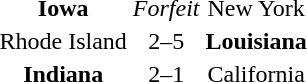<table>
<tr>
<td align=center><strong>Iowa</strong></td>
<td align=center><em>Forfeit</em></td>
<td align=center>New York</td>
</tr>
<tr>
<td align=center>Rhode Island</td>
<td align=center>2–5</td>
<td align=center><strong>Louisiana</strong></td>
</tr>
<tr>
<td align=center><strong>Indiana</strong></td>
<td align=center>2–1</td>
<td align=center>California</td>
</tr>
</table>
